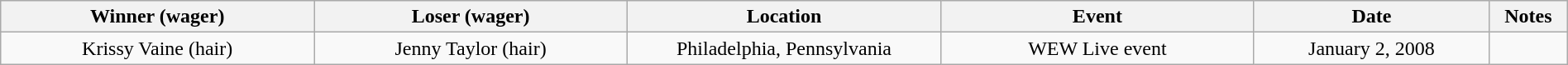<table class="wikitable sortable" width=100%  style="text-align: center">
<tr>
<th width=20% scope="col">Winner (wager)</th>
<th width=20% scope="col">Loser (wager)</th>
<th width=20% scope="col">Location</th>
<th width=20% scope="col">Event</th>
<th width=15% scope="col">Date</th>
<th class="unsortable" width=5% scope="col">Notes</th>
</tr>
<tr>
<td>Krissy Vaine (hair)</td>
<td>Jenny Taylor (hair)</td>
<td>Philadelphia, Pennsylvania</td>
<td>WEW Live event</td>
<td>January 2, 2008</td>
<td> </td>
</tr>
</table>
